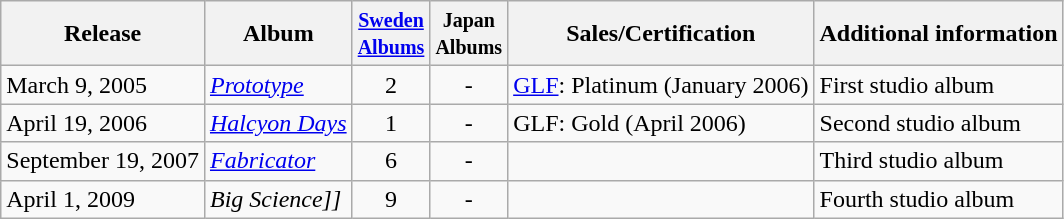<table class="wikitable">
<tr>
<th align="left">Release</th>
<th align="left">Album</th>
<th style="text-align:center; width:40px;"><small><a href='#'>Sweden Albums</a></small></th>
<th style="text-align:center; width:40px;"><small>Japan Albums</small></th>
<th align="left">Sales/Certification</th>
<th align="left">Additional information</th>
</tr>
<tr>
<td align="left">March 9, 2005</td>
<td align="left"><em><a href='#'>Prototype</a></em></td>
<td style="text-align:center;">2</td>
<td style="text-align:center;">-</td>
<td align="left"><a href='#'>GLF</a>: Platinum (January 2006)</td>
<td align="left">First studio album</td>
</tr>
<tr>
<td align="left">April 19, 2006</td>
<td align="left"><em><a href='#'>Halcyon Days</a></em></td>
<td style="text-align:center;">1</td>
<td style="text-align:center;">-</td>
<td align="left">GLF: Gold (April 2006)</td>
<td align="left">Second studio album</td>
</tr>
<tr>
<td align="left">September 19, 2007</td>
<td align="left"><em><a href='#'>Fabricator</a></em></td>
<td style="text-align:center;">6</td>
<td style="text-align:center;">-</td>
<td align="left"></td>
<td align="left">Third studio album</td>
</tr>
<tr>
<td align="left">April 1, 2009</td>
<td align="left"><em>Big Science]]</em></td>
<td style="text-align:center;">9</td>
<td style="text-align:center;">-</td>
<td align="left"></td>
<td align="left">Fourth studio album</td>
</tr>
</table>
